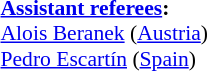<table style="width:100%; font-size:90%;">
<tr>
<td><br><strong><a href='#'>Assistant referees</a>:</strong>
<br><a href='#'>Alois Beranek</a> (<a href='#'>Austria</a>)
<br><a href='#'>Pedro Escartín</a> (<a href='#'>Spain</a>)</td>
</tr>
</table>
